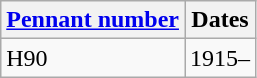<table class="wikitable">
<tr>
<th><a href='#'>Pennant number</a></th>
<th>Dates</th>
</tr>
<tr>
<td>H90</td>
<td>1915–</td>
</tr>
</table>
